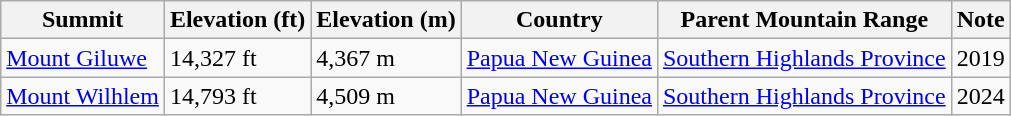<table class="wikitable sortable">
<tr>
<th>Summit</th>
<th>Elevation (ft)</th>
<th>Elevation (m)</th>
<th>Country</th>
<th>Parent Mountain Range</th>
<th>Note</th>
</tr>
<tr>
<td><a href='#'>Mount Giluwe</a></td>
<td>14,327 ft</td>
<td>4,367 m</td>
<td> <a href='#'>Papua New Guinea</a></td>
<td><a href='#'>Southern Highlands Province</a></td>
<td>2019</td>
</tr>
<tr>
<td><a href='#'>Mount Wilhlem</a></td>
<td>14,793 ft</td>
<td>4,509 m</td>
<td> <a href='#'>Papua New Guinea</a></td>
<td><a href='#'>Southern Highlands Province</a></td>
<td>2024</td>
</tr>
</table>
